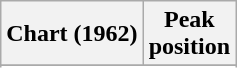<table class="wikitable sortable">
<tr>
<th align="center">Chart (1962)</th>
<th align="center">Peak<br>position</th>
</tr>
<tr>
</tr>
<tr>
</tr>
</table>
